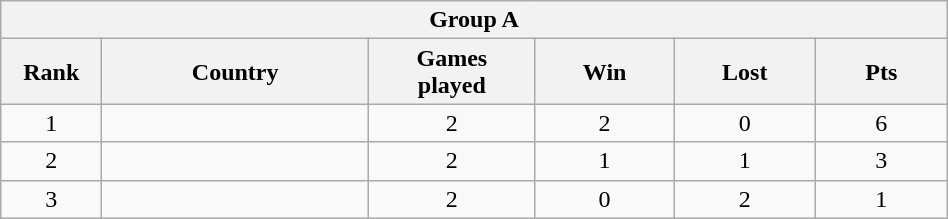<table class="wikitable" style= "text-align: center; Width:50%">
<tr>
<th colspan= 6>Group A</th>
</tr>
<tr>
<th width=2%>Rank</th>
<th width=10%>Country</th>
<th width=5%>Games <br> played</th>
<th width=5%>Win</th>
<th width=5%>Lost</th>
<th width=5%>Pts</th>
</tr>
<tr>
<td>1</td>
<td style= "text-align: left"></td>
<td>2</td>
<td>2</td>
<td>0</td>
<td>6</td>
</tr>
<tr>
<td>2</td>
<td style= "text-align: left"></td>
<td>2</td>
<td>1</td>
<td>1</td>
<td>3</td>
</tr>
<tr>
<td>3</td>
<td style= "text-align: left"></td>
<td>2</td>
<td>0</td>
<td>2</td>
<td>1</td>
</tr>
</table>
